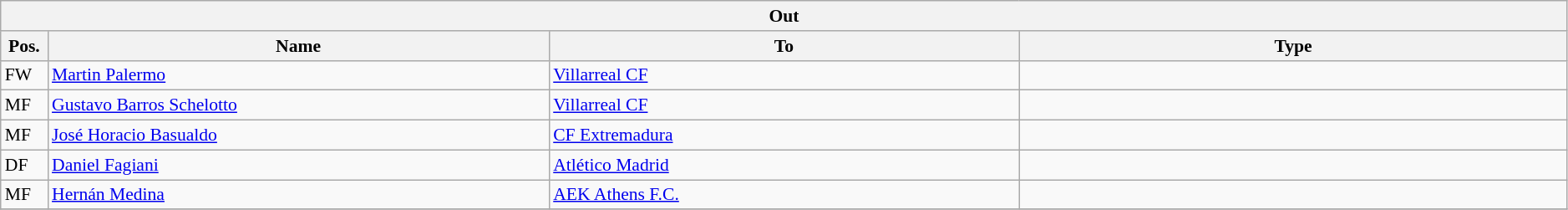<table class="wikitable" style="font-size:90%;width:99%;">
<tr>
<th colspan="4">Out</th>
</tr>
<tr>
<th width=3%>Pos.</th>
<th width=32%>Name</th>
<th width=30%>To</th>
<th width=35%>Type</th>
</tr>
<tr>
<td>FW</td>
<td><a href='#'>Martin Palermo</a></td>
<td><a href='#'>Villarreal CF</a></td>
<td></td>
</tr>
<tr>
<td>MF</td>
<td><a href='#'>Gustavo Barros Schelotto</a></td>
<td><a href='#'>Villarreal CF</a></td>
<td></td>
</tr>
<tr>
<td>MF</td>
<td><a href='#'>José Horacio Basualdo</a></td>
<td><a href='#'>CF Extremadura</a></td>
<td></td>
</tr>
<tr>
<td>DF</td>
<td><a href='#'>Daniel Fagiani</a></td>
<td><a href='#'>Atlético Madrid  </a></td>
<td></td>
</tr>
<tr>
<td>MF</td>
<td><a href='#'>Hernán Medina</a></td>
<td><a href='#'>AEK Athens F.C.</a></td>
<td></td>
</tr>
<tr>
</tr>
</table>
